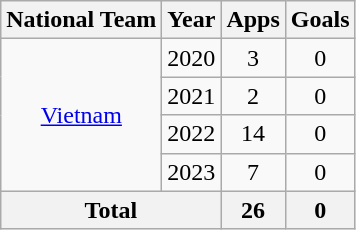<table class="wikitable" style="text-align:center">
<tr>
<th>National Team</th>
<th>Year</th>
<th>Apps</th>
<th>Goals</th>
</tr>
<tr>
<td rowspan="4"><a href='#'>Vietnam</a></td>
<td>2020</td>
<td>3</td>
<td>0</td>
</tr>
<tr>
<td>2021</td>
<td>2</td>
<td>0</td>
</tr>
<tr>
<td>2022</td>
<td>14</td>
<td>0</td>
</tr>
<tr>
<td>2023</td>
<td>7</td>
<td>0</td>
</tr>
<tr>
<th colspan=2>Total</th>
<th>26</th>
<th>0</th>
</tr>
</table>
